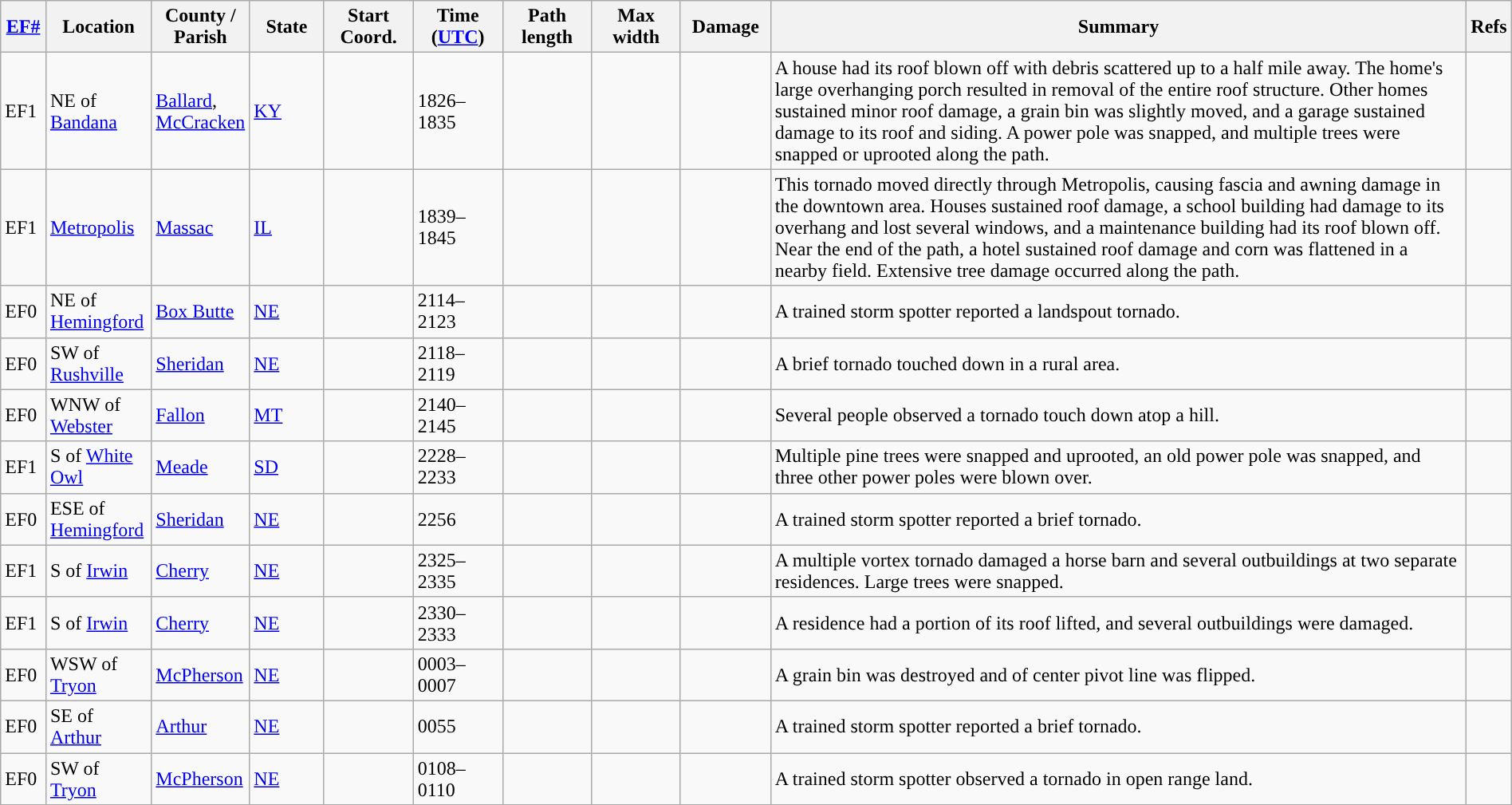<table class="wikitable sortable" style="width:100%;">
<tr>
<th scope="col" width="3%" align="center"><a href='#'>EF#</a></th>
<th scope="col" width="7%" align="center" class="unsortable">Location</th>
<th scope="col" width="6%" align="center" class="unsortable">County / Parish</th>
<th scope="col" width="5%" align="center">State</th>
<th scope="col" width="6%" align="center">Start Coord.</th>
<th scope="col" width="6%" align="center">Time (<a href='#'>UTC</a>)</th>
<th scope="col" width="6%" align="center">Path length</th>
<th scope="col" width="6%" align="center">Max width</th>
<th scope="col" width="6%" align="center">Damage</th>
<th scope="col" width="48%" class="unsortable" align="center">Summary</th>
<th scope="col" width="48%" class="unsortable" align="center">Refs</th>
</tr>
<tr>
<td>EF1</td>
<td>NE of <a href='#'>Bandana</a></td>
<td><a href='#'>Ballard</a>, <a href='#'>McCracken</a></td>
<td><a href='#'>KY</a></td>
<td></td>
<td>1826–1835</td>
<td></td>
<td></td>
<td></td>
<td>A house had its roof blown off with debris scattered up to a half mile away. The home's large overhanging porch resulted in removal of the entire roof structure. Other homes sustained minor roof damage, a grain bin was slightly moved, and a garage sustained damage to its roof and siding. A power pole was snapped, and multiple trees were snapped or uprooted along the path.</td>
<td></td>
</tr>
<tr>
<td>EF1</td>
<td><a href='#'>Metropolis</a></td>
<td><a href='#'>Massac</a></td>
<td><a href='#'>IL</a></td>
<td></td>
<td>1839–1845</td>
<td></td>
<td></td>
<td></td>
<td>This tornado moved directly through Metropolis, causing fascia and awning damage in the downtown area. Houses sustained roof damage, a school building had damage to its overhang and lost several windows, and a maintenance building had its roof blown off. Near the end of the path, a hotel sustained roof damage and corn was flattened in a nearby field. Extensive tree damage occurred along the path.</td>
<td></td>
</tr>
<tr>
<td>EF0</td>
<td>NE of <a href='#'>Hemingford</a></td>
<td><a href='#'>Box Butte</a></td>
<td><a href='#'>NE</a></td>
<td></td>
<td>2114–2123</td>
<td></td>
<td></td>
<td></td>
<td>A trained storm spotter reported a landspout tornado.</td>
<td></td>
</tr>
<tr>
<td>EF0</td>
<td>SW of <a href='#'>Rushville</a></td>
<td><a href='#'>Sheridan</a></td>
<td><a href='#'>NE</a></td>
<td></td>
<td>2118–2119</td>
<td></td>
<td></td>
<td></td>
<td>A brief tornado touched down in a rural area.</td>
<td></td>
</tr>
<tr>
<td>EF0</td>
<td>WNW of <a href='#'>Webster</a></td>
<td><a href='#'>Fallon</a></td>
<td><a href='#'>MT</a></td>
<td></td>
<td>2140–2145</td>
<td></td>
<td></td>
<td></td>
<td>Several people observed a tornado touch down atop a hill.</td>
<td></td>
</tr>
<tr>
<td>EF1</td>
<td>S of <a href='#'>White Owl</a></td>
<td><a href='#'>Meade</a></td>
<td><a href='#'>SD</a></td>
<td></td>
<td>2228–2233</td>
<td></td>
<td></td>
<td></td>
<td>Multiple pine trees were snapped and uprooted, an old power pole was snapped, and three other power poles were blown over.</td>
<td></td>
</tr>
<tr>
<td>EF0</td>
<td>ESE of <a href='#'>Hemingford</a></td>
<td><a href='#'>Sheridan</a></td>
<td><a href='#'>NE</a></td>
<td></td>
<td>2256</td>
<td></td>
<td></td>
<td></td>
<td>A trained storm spotter reported a brief tornado.</td>
<td></td>
</tr>
<tr>
<td>EF1</td>
<td>S of <a href='#'>Irwin</a></td>
<td><a href='#'>Cherry</a></td>
<td><a href='#'>NE</a></td>
<td></td>
<td>2325–2335</td>
<td></td>
<td></td>
<td></td>
<td>A multiple vortex tornado damaged a horse barn and several outbuildings at two separate residences. Large trees were snapped.</td>
<td></td>
</tr>
<tr>
<td>EF1</td>
<td>S of <a href='#'>Irwin</a></td>
<td><a href='#'>Cherry</a></td>
<td><a href='#'>NE</a></td>
<td></td>
<td>2330–2333</td>
<td></td>
<td></td>
<td></td>
<td>A residence had a portion of its roof lifted, and several outbuildings were damaged.</td>
<td></td>
</tr>
<tr>
<td>EF0</td>
<td>WSW of <a href='#'>Tryon</a></td>
<td><a href='#'>McPherson</a></td>
<td><a href='#'>NE</a></td>
<td></td>
<td>0003–0007</td>
<td></td>
<td></td>
<td></td>
<td>A grain bin was destroyed and  of center pivot line was flipped.</td>
<td></td>
</tr>
<tr>
<td>EF0</td>
<td>SE of <a href='#'>Arthur</a></td>
<td><a href='#'>Arthur</a></td>
<td><a href='#'>NE</a></td>
<td></td>
<td>0055</td>
<td></td>
<td></td>
<td></td>
<td>A trained storm spotter reported a brief tornado.</td>
<td></td>
</tr>
<tr>
<td>EF0</td>
<td>SW of <a href='#'>Tryon</a></td>
<td><a href='#'>McPherson</a></td>
<td><a href='#'>NE</a></td>
<td></td>
<td>0108–0110</td>
<td></td>
<td></td>
<td></td>
<td>A trained storm spotter observed a tornado in open range land.</td>
<td></td>
</tr>
<tr>
</tr>
</table>
